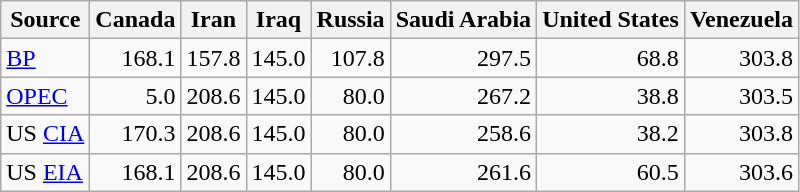<table class="wikitable sortable" style="text-align: right">
<tr>
<th>Source</th>
<th>Canada</th>
<th>Iran</th>
<th>Iraq</th>
<th>Russia</th>
<th>Saudi Arabia</th>
<th>United States</th>
<th>Venezuela</th>
</tr>
<tr>
<td style=text-align:left><a href='#'>BP</a></td>
<td>168.1</td>
<td>157.8</td>
<td>145.0</td>
<td>107.8</td>
<td>297.5</td>
<td>68.8</td>
<td>303.8</td>
</tr>
<tr>
<td style=text-align:left><a href='#'>OPEC</a></td>
<td>5.0</td>
<td>208.6</td>
<td>145.0</td>
<td>80.0</td>
<td>267.2</td>
<td>38.8</td>
<td>303.5</td>
</tr>
<tr>
<td style=text-align:left>US <a href='#'>CIA</a></td>
<td>170.3</td>
<td>208.6</td>
<td>145.0</td>
<td>80.0</td>
<td>258.6</td>
<td>38.2</td>
<td>303.8</td>
</tr>
<tr>
<td style=text-align:left>US <a href='#'>EIA</a></td>
<td>168.1</td>
<td>208.6</td>
<td>145.0</td>
<td>80.0</td>
<td>261.6</td>
<td>60.5</td>
<td>303.6</td>
</tr>
</table>
